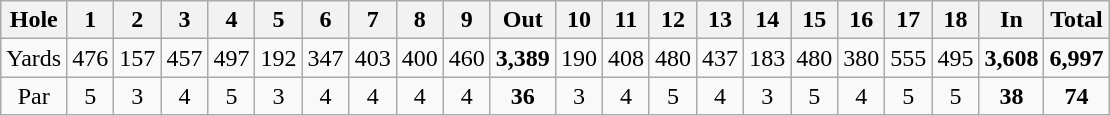<table class="wikitable" style="text-align:center">
<tr>
<th align="left">Hole</th>
<th>1</th>
<th>2</th>
<th>3</th>
<th>4</th>
<th>5</th>
<th>6</th>
<th>7</th>
<th>8</th>
<th>9</th>
<th>Out</th>
<th>10</th>
<th>11</th>
<th>12</th>
<th>13</th>
<th>14</th>
<th>15</th>
<th>16</th>
<th>17</th>
<th>18</th>
<th>In</th>
<th>Total</th>
</tr>
<tr>
<td align="center">Yards</td>
<td>476</td>
<td>157</td>
<td>457</td>
<td>497</td>
<td>192</td>
<td>347</td>
<td>403</td>
<td>400</td>
<td>460</td>
<td><strong>3,389</strong></td>
<td>190</td>
<td>408</td>
<td>480</td>
<td>437</td>
<td>183</td>
<td>480</td>
<td>380</td>
<td>555</td>
<td>495</td>
<td><strong>3,608</strong></td>
<td><strong>6,997</strong></td>
</tr>
<tr>
<td align="center">Par</td>
<td>5</td>
<td>3</td>
<td>4</td>
<td>5</td>
<td>3</td>
<td>4</td>
<td>4</td>
<td>4</td>
<td>4</td>
<td><strong>36</strong></td>
<td>3</td>
<td>4</td>
<td>5</td>
<td>4</td>
<td>3</td>
<td>5</td>
<td>4</td>
<td>5</td>
<td>5</td>
<td><strong>38</strong></td>
<td><strong>74</strong></td>
</tr>
</table>
